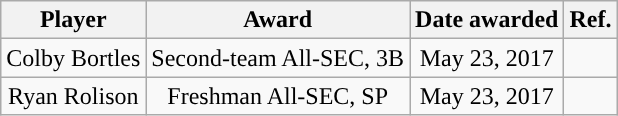<table class="wikitable sortable sortable" style="text-align: center">
<tr>
<th>Player</th>
<th>Award</th>
<th>Date awarded</th>
<th>Ref.</th>
</tr>
<tr>
<td>Colby Bortles</td>
<td>Second-team All-SEC, 3B</td>
<td>May 23, 2017</td>
<td></td>
</tr>
<tr>
<td>Ryan Rolison</td>
<td>Freshman All-SEC, SP</td>
<td>May 23, 2017</td>
<td></td>
</tr>
</table>
